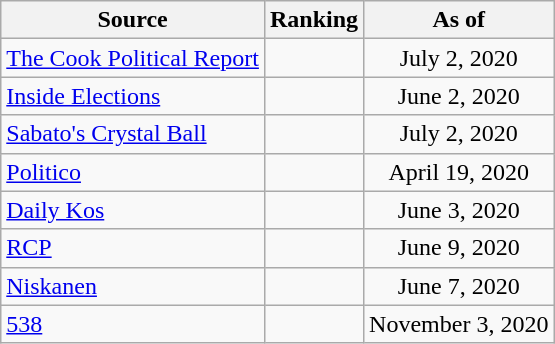<table class="wikitable" style="text-align:center">
<tr>
<th>Source</th>
<th>Ranking</th>
<th>As of</th>
</tr>
<tr>
<td align=left><a href='#'>The Cook Political Report</a></td>
<td></td>
<td>July 2, 2020</td>
</tr>
<tr>
<td align=left><a href='#'>Inside Elections</a></td>
<td></td>
<td>June 2, 2020</td>
</tr>
<tr>
<td align=left><a href='#'>Sabato's Crystal Ball</a></td>
<td></td>
<td>July 2, 2020</td>
</tr>
<tr>
<td align="left"><a href='#'>Politico</a></td>
<td></td>
<td>April 19, 2020</td>
</tr>
<tr>
<td align="left"><a href='#'>Daily Kos</a></td>
<td></td>
<td>June 3, 2020</td>
</tr>
<tr>
<td align="left"><a href='#'>RCP</a></td>
<td></td>
<td>June 9, 2020</td>
</tr>
<tr>
<td align="left"><a href='#'>Niskanen</a></td>
<td></td>
<td>June 7, 2020</td>
</tr>
<tr>
<td align="left"><a href='#'>538</a></td>
<td></td>
<td>November 3, 2020</td>
</tr>
</table>
